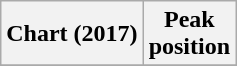<table class="wikitable plainrowheaders">
<tr>
<th>Chart (2017)</th>
<th>Peak<br>position</th>
</tr>
<tr>
</tr>
</table>
